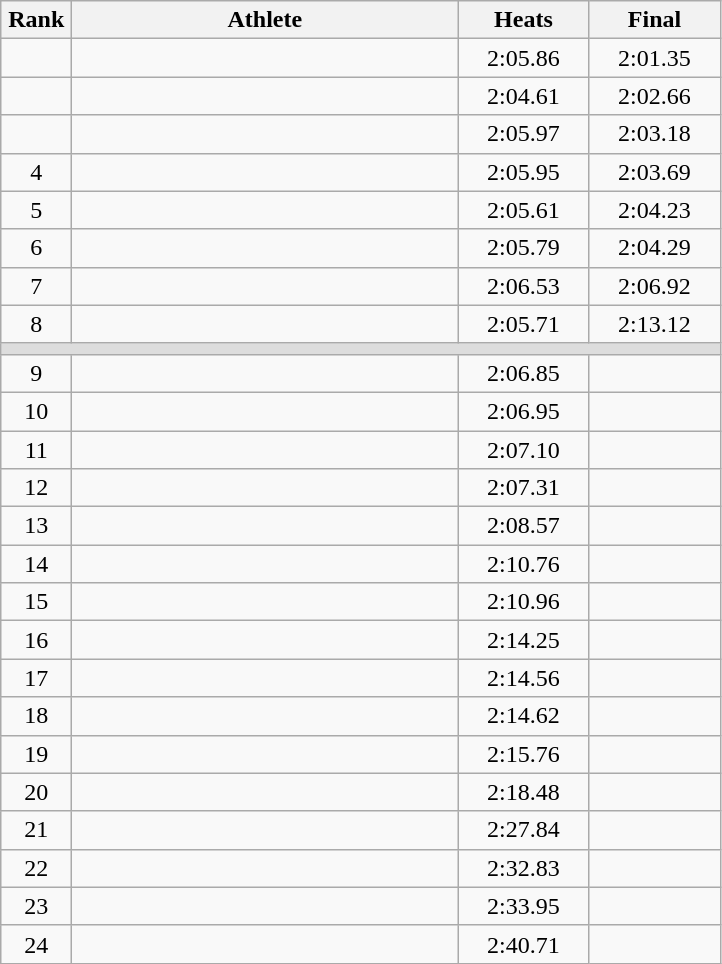<table class=wikitable style="text-align:center">
<tr>
<th width=40>Rank</th>
<th width=250>Athlete</th>
<th width=80>Heats</th>
<th width=80>Final</th>
</tr>
<tr>
<td></td>
<td align=left></td>
<td>2:05.86</td>
<td>2:01.35</td>
</tr>
<tr>
<td></td>
<td align=left></td>
<td>2:04.61</td>
<td>2:02.66</td>
</tr>
<tr>
<td></td>
<td align=left></td>
<td>2:05.97</td>
<td>2:03.18</td>
</tr>
<tr>
<td>4</td>
<td align=left></td>
<td>2:05.95</td>
<td>2:03.69</td>
</tr>
<tr>
<td>5</td>
<td align=left></td>
<td>2:05.61</td>
<td>2:04.23</td>
</tr>
<tr>
<td>6</td>
<td align=left></td>
<td>2:05.79</td>
<td>2:04.29</td>
</tr>
<tr>
<td>7</td>
<td align=left></td>
<td>2:06.53</td>
<td>2:06.92</td>
</tr>
<tr>
<td>8</td>
<td align=left></td>
<td>2:05.71</td>
<td>2:13.12</td>
</tr>
<tr bgcolor=#DDDDDD>
<td colspan=4></td>
</tr>
<tr>
<td>9</td>
<td align=left></td>
<td>2:06.85</td>
<td></td>
</tr>
<tr>
<td>10</td>
<td align=left></td>
<td>2:06.95</td>
<td></td>
</tr>
<tr>
<td>11</td>
<td align=left></td>
<td>2:07.10</td>
<td></td>
</tr>
<tr>
<td>12</td>
<td align=left></td>
<td>2:07.31</td>
<td></td>
</tr>
<tr>
<td>13</td>
<td align=left></td>
<td>2:08.57</td>
<td></td>
</tr>
<tr>
<td>14</td>
<td align=left></td>
<td>2:10.76</td>
<td></td>
</tr>
<tr>
<td>15</td>
<td align=left></td>
<td>2:10.96</td>
<td></td>
</tr>
<tr>
<td>16</td>
<td align=left></td>
<td>2:14.25</td>
<td></td>
</tr>
<tr>
<td>17</td>
<td align=left></td>
<td>2:14.56</td>
<td></td>
</tr>
<tr>
<td>18</td>
<td align=left></td>
<td>2:14.62</td>
<td></td>
</tr>
<tr>
<td>19</td>
<td align=left></td>
<td>2:15.76</td>
<td></td>
</tr>
<tr>
<td>20</td>
<td align=left></td>
<td>2:18.48</td>
<td></td>
</tr>
<tr>
<td>21</td>
<td align=left></td>
<td>2:27.84</td>
<td></td>
</tr>
<tr>
<td>22</td>
<td align=left></td>
<td>2:32.83</td>
<td></td>
</tr>
<tr>
<td>23</td>
<td align=left></td>
<td>2:33.95</td>
<td></td>
</tr>
<tr>
<td>24</td>
<td align=left></td>
<td>2:40.71</td>
<td></td>
</tr>
</table>
